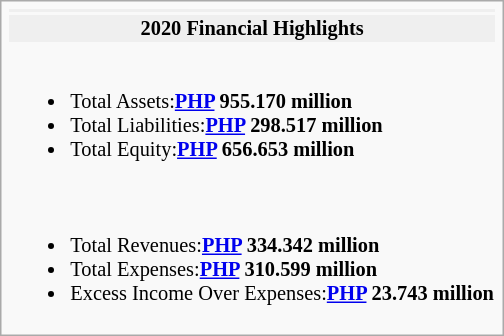<table class="infobox" style="font-size: 85%">
<tr>
<th colspan=2 style="background:#EFEFEF"></th>
</tr>
<tr>
<th colspan=2 style="background:#EFEFEF">2020 Financial Highlights</th>
</tr>
<tr>
<td><br><ul><li>Total Assets:<strong><a href='#'>PHP</a> 955.170 million</strong></li><li>Total Liabilities:<strong><a href='#'>PHP</a> 298.517 million</strong></li><li>Total Equity:<strong><a href='#'>PHP</a> 656.653 million</strong></li></ul></td>
</tr>
<tr>
<td><br><ul><li>Total Revenues:<strong><a href='#'>PHP</a> 334.342 million</strong></li><li>Total Expenses:<strong><a href='#'>PHP</a> 310.599 million</strong></li><li>Excess Income Over Expenses:<strong><a href='#'>PHP</a> 23.743 million</strong></li></ul></td>
</tr>
</table>
